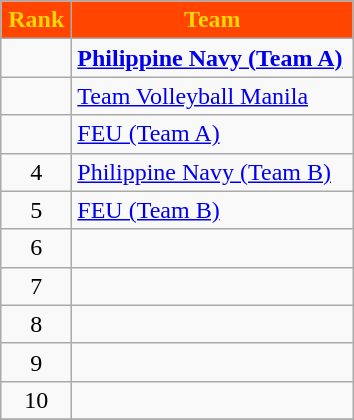<table class="wikitable" style="text-align: center;">
<tr>
<th width=40 style="background:#FF4500; color:#FFD700;">Rank</th>
<th width=180 style="background:#FF4500; color:#FFD700;">Team</th>
</tr>
<tr>
<td></td>
<td align="left"><strong><a href='#'>Philippine Navy (Team A)</a></strong></td>
</tr>
<tr>
<td></td>
<td align="left"><a href='#'>Team Volleyball Manila</a></td>
</tr>
<tr>
<td></td>
<td align="left"><a href='#'>FEU (Team A)</a></td>
</tr>
<tr>
<td>4</td>
<td align="left"><a href='#'>Philippine Navy (Team B)</a></td>
</tr>
<tr>
<td>5</td>
<td align="left"><a href='#'>FEU (Team B)</a></td>
</tr>
<tr>
<td>6</td>
<td align="left"></td>
</tr>
<tr>
<td>7</td>
<td align="left"></td>
</tr>
<tr>
<td>8</td>
<td align="left"></td>
</tr>
<tr>
<td>9</td>
<td align="left"></td>
</tr>
<tr>
<td>10</td>
<td align="left"></td>
</tr>
<tr>
</tr>
</table>
